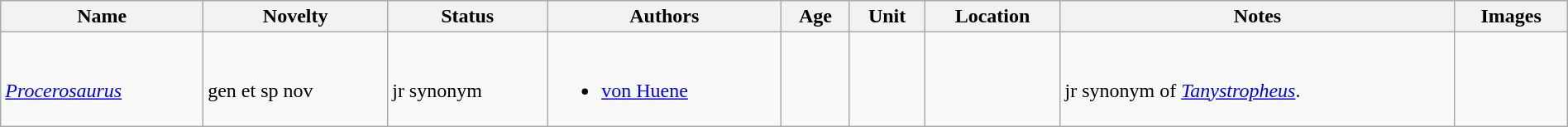<table class="wikitable sortable" align="center" width="100%">
<tr>
<th>Name</th>
<th>Novelty</th>
<th>Status</th>
<th>Authors</th>
<th>Age</th>
<th>Unit</th>
<th>Location</th>
<th>Notes</th>
<th>Images</th>
</tr>
<tr>
<td><br><em><a href='#'>Procerosaurus</a></em></td>
<td><br>gen et sp nov</td>
<td><br>jr synonym</td>
<td><br><ul><li><a href='#'>von Huene</a></li></ul></td>
<td></td>
<td></td>
<td></td>
<td><br>jr synonym of <em><a href='#'>Tanystropheus</a></em>.</td>
<td></td>
</tr>
</table>
